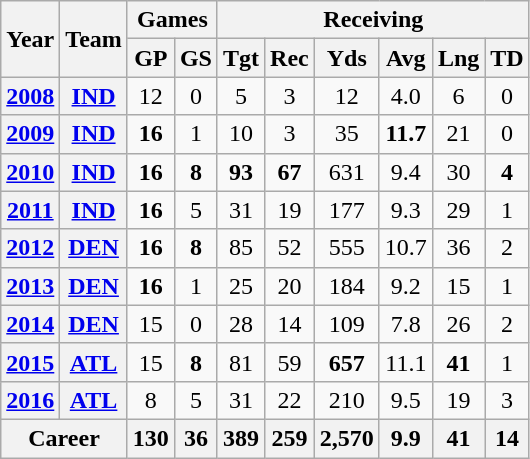<table class="wikitable" style="text-align:center;">
<tr>
<th rowspan="2">Year</th>
<th rowspan="2">Team</th>
<th colspan="2">Games</th>
<th colspan="6">Receiving</th>
</tr>
<tr>
<th>GP</th>
<th>GS</th>
<th>Tgt</th>
<th>Rec</th>
<th>Yds</th>
<th>Avg</th>
<th>Lng</th>
<th>TD</th>
</tr>
<tr>
<th><a href='#'>2008</a></th>
<th><a href='#'>IND</a></th>
<td>12</td>
<td>0</td>
<td>5</td>
<td>3</td>
<td>12</td>
<td>4.0</td>
<td>6</td>
<td>0</td>
</tr>
<tr>
<th><a href='#'>2009</a></th>
<th><a href='#'>IND</a></th>
<td><strong>16</strong></td>
<td>1</td>
<td>10</td>
<td>3</td>
<td>35</td>
<td><strong>11.7</strong></td>
<td>21</td>
<td>0</td>
</tr>
<tr>
<th><a href='#'>2010</a></th>
<th><a href='#'>IND</a></th>
<td><strong>16</strong></td>
<td><strong>8</strong></td>
<td><strong>93</strong></td>
<td><strong>67</strong></td>
<td>631</td>
<td>9.4</td>
<td>30</td>
<td><strong>4</strong></td>
</tr>
<tr>
<th><a href='#'>2011</a></th>
<th><a href='#'>IND</a></th>
<td><strong>16</strong></td>
<td>5</td>
<td>31</td>
<td>19</td>
<td>177</td>
<td>9.3</td>
<td>29</td>
<td>1</td>
</tr>
<tr>
<th><a href='#'>2012</a></th>
<th><a href='#'>DEN</a></th>
<td><strong>16</strong></td>
<td><strong>8</strong></td>
<td>85</td>
<td>52</td>
<td>555</td>
<td>10.7</td>
<td>36</td>
<td>2</td>
</tr>
<tr>
<th><a href='#'>2013</a></th>
<th><a href='#'>DEN</a></th>
<td><strong>16</strong></td>
<td>1</td>
<td>25</td>
<td>20</td>
<td>184</td>
<td>9.2</td>
<td>15</td>
<td>1</td>
</tr>
<tr>
<th><a href='#'>2014</a></th>
<th><a href='#'>DEN</a></th>
<td>15</td>
<td>0</td>
<td>28</td>
<td>14</td>
<td>109</td>
<td>7.8</td>
<td>26</td>
<td>2</td>
</tr>
<tr>
<th><a href='#'>2015</a></th>
<th><a href='#'>ATL</a></th>
<td>15</td>
<td><strong>8</strong></td>
<td>81</td>
<td>59</td>
<td><strong>657</strong></td>
<td>11.1</td>
<td><strong>41</strong></td>
<td>1</td>
</tr>
<tr>
<th><a href='#'>2016</a></th>
<th><a href='#'>ATL</a></th>
<td>8</td>
<td>5</td>
<td>31</td>
<td>22</td>
<td>210</td>
<td>9.5</td>
<td>19</td>
<td>3</td>
</tr>
<tr>
<th colspan="2">Career</th>
<th>130</th>
<th>36</th>
<th>389</th>
<th>259</th>
<th>2,570</th>
<th>9.9</th>
<th>41</th>
<th>14</th>
</tr>
</table>
